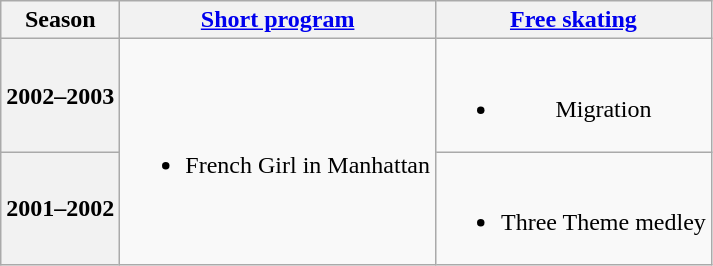<table class=wikitable style=text-align:center>
<tr>
<th>Season</th>
<th><a href='#'>Short program</a></th>
<th><a href='#'>Free skating</a></th>
</tr>
<tr>
<th>2002–2003 <br> </th>
<td rowspan=2><br><ul><li>French Girl in Manhattan <br></li></ul></td>
<td><br><ul><li>Migration <br></li></ul></td>
</tr>
<tr>
<th>2001–2002 <br> </th>
<td><br><ul><li>Three Theme medley <br></li></ul></td>
</tr>
</table>
